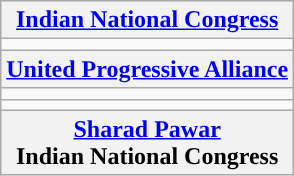<table class="wikitable">
<tr>
<th><a href='#'>Indian National Congress</a></th>
</tr>
<tr>
<td style="background-color: "></td>
</tr>
<tr>
<th><a href='#'>United Progressive Alliance</a></th>
</tr>
<tr>
<td></td>
</tr>
<tr>
<td></td>
</tr>
<tr>
<th><a href='#'>Sharad Pawar</a><br>Indian National Congress</th>
</tr>
</table>
